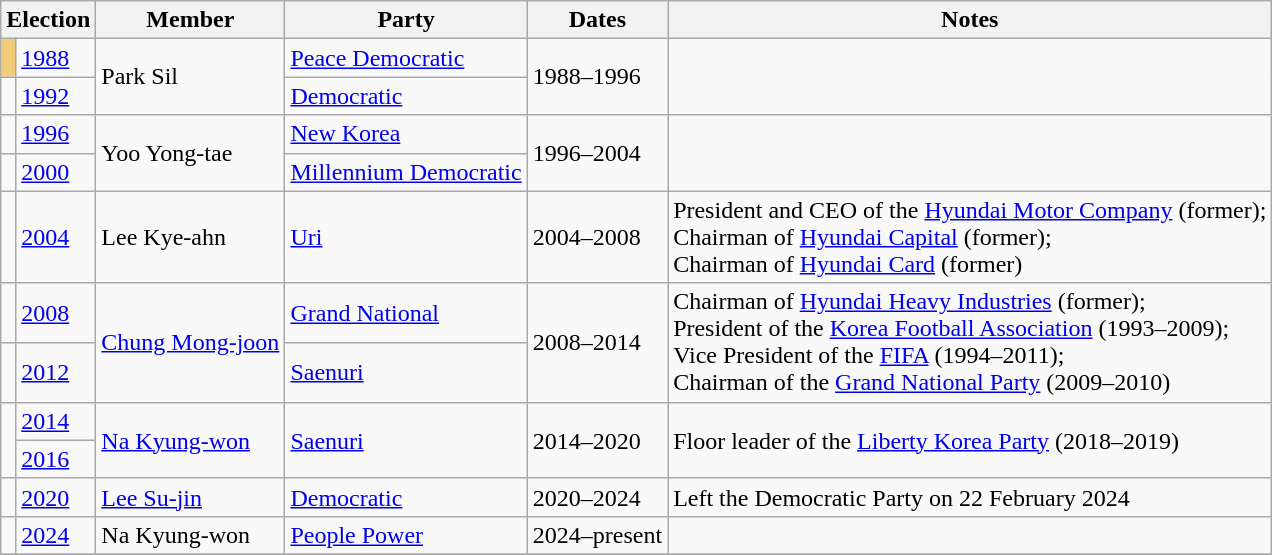<table class="wikitable">
<tr>
<th colspan="2">Election</th>
<th>Member</th>
<th>Party</th>
<th>Dates</th>
<th>Notes</th>
</tr>
<tr>
<td bgcolor=#F1CD79></td>
<td><a href='#'>1988</a></td>
<td rowspan="2">Park Sil</td>
<td><a href='#'>Peace Democratic</a></td>
<td rowspan="2">1988–1996</td>
<td rowspan="2"></td>
</tr>
<tr>
<td bgcolor=></td>
<td><a href='#'>1992</a></td>
<td><a href='#'>Democratic</a></td>
</tr>
<tr>
<td bgcolor=></td>
<td><a href='#'>1996</a></td>
<td rowspan="2">Yoo Yong-tae</td>
<td><a href='#'>New Korea</a></td>
<td rowspan="2">1996–2004</td>
<td rowspan="2"></td>
</tr>
<tr>
<td bgcolor=></td>
<td><a href='#'>2000</a></td>
<td><a href='#'>Millennium Democratic</a></td>
</tr>
<tr>
<td bgcolor=></td>
<td><a href='#'>2004</a></td>
<td>Lee Kye-ahn</td>
<td><a href='#'>Uri</a></td>
<td>2004–2008</td>
<td>President and CEO of the <a href='#'>Hyundai Motor Company</a> (former);<br>Chairman of <a href='#'>Hyundai Capital</a> (former);<br>Chairman of <a href='#'>Hyundai Card</a> (former)</td>
</tr>
<tr>
<td bgcolor=></td>
<td><a href='#'>2008</a></td>
<td rowspan="2"><a href='#'>Chung Mong-joon</a></td>
<td><a href='#'>Grand National</a></td>
<td rowspan="2">2008–2014</td>
<td rowspan="2">Chairman of <a href='#'>Hyundai Heavy Industries</a> (former);<br>President of the <a href='#'>Korea Football Association</a> (1993–2009);<br>Vice President of the <a href='#'>FIFA</a> (1994–2011);<br>Chairman of the <a href='#'>Grand National Party</a> (2009–2010)</td>
</tr>
<tr>
<td bgcolor=></td>
<td><a href='#'>2012</a></td>
<td><a href='#'>Saenuri</a></td>
</tr>
<tr>
<td rowspan="2" bgcolor=></td>
<td><a href='#'>2014</a></td>
<td rowspan="2"><a href='#'>Na Kyung-won</a></td>
<td rowspan="2"><a href='#'>Saenuri</a></td>
<td rowspan="2">2014–2020</td>
<td rowspan="2">Floor leader of the <a href='#'>Liberty Korea Party</a> (2018–2019)</td>
</tr>
<tr>
<td><a href='#'>2016</a></td>
</tr>
<tr>
<td bgcolor=></td>
<td><a href='#'>2020</a></td>
<td><a href='#'>Lee Su-jin</a></td>
<td><a href='#'>Democratic</a></td>
<td>2020–2024</td>
<td>Left the Democratic Party on 22 February 2024</td>
</tr>
<tr>
<td bgcolor=></td>
<td><a href='#'>2024</a></td>
<td>Na Kyung-won</td>
<td><a href='#'>People Power</a></td>
<td>2024–present</td>
<td></td>
</tr>
<tr>
</tr>
</table>
